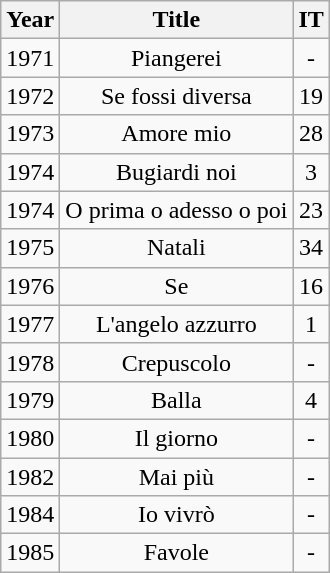<table class="wikitable">
<tr>
<th align="center">Year</th>
<th align="center">Title</th>
<th align="center">IT</th>
</tr>
<tr>
<td align="center">1971</td>
<td align="center">Piangerei</td>
<td align="center">-</td>
</tr>
<tr>
<td align="center">1972</td>
<td align="center">Se fossi diversa</td>
<td align="center">19</td>
</tr>
<tr>
<td align="center">1973</td>
<td align="center">Amore mio</td>
<td align="center">28</td>
</tr>
<tr>
<td align="center">1974</td>
<td align="center">Bugiardi noi</td>
<td align="center">3</td>
</tr>
<tr>
<td align="center">1974</td>
<td align="center">O prima o adesso o poi</td>
<td align="center">23</td>
</tr>
<tr>
<td align="center">1975</td>
<td align="center">Natali</td>
<td align="center">34</td>
</tr>
<tr>
<td align="center">1976</td>
<td align="center">Se</td>
<td align="center">16</td>
</tr>
<tr>
<td align="center">1977</td>
<td align="center">L'angelo azzurro</td>
<td align="center">1</td>
</tr>
<tr>
<td align="center">1978</td>
<td align="center">Crepuscolo</td>
<td align="center">-</td>
</tr>
<tr>
<td align="center">1979</td>
<td align="center">Balla</td>
<td align="center">4</td>
</tr>
<tr>
<td align="center">1980</td>
<td align="center">Il giorno</td>
<td align="center">-</td>
</tr>
<tr>
<td align="center">1982</td>
<td align="center">Mai più</td>
<td align="center">-</td>
</tr>
<tr>
<td align="center">1984</td>
<td align="center">Io vivrò</td>
<td align="center">-</td>
</tr>
<tr>
<td align="center">1985</td>
<td align="center">Favole</td>
<td align="center">-</td>
</tr>
</table>
